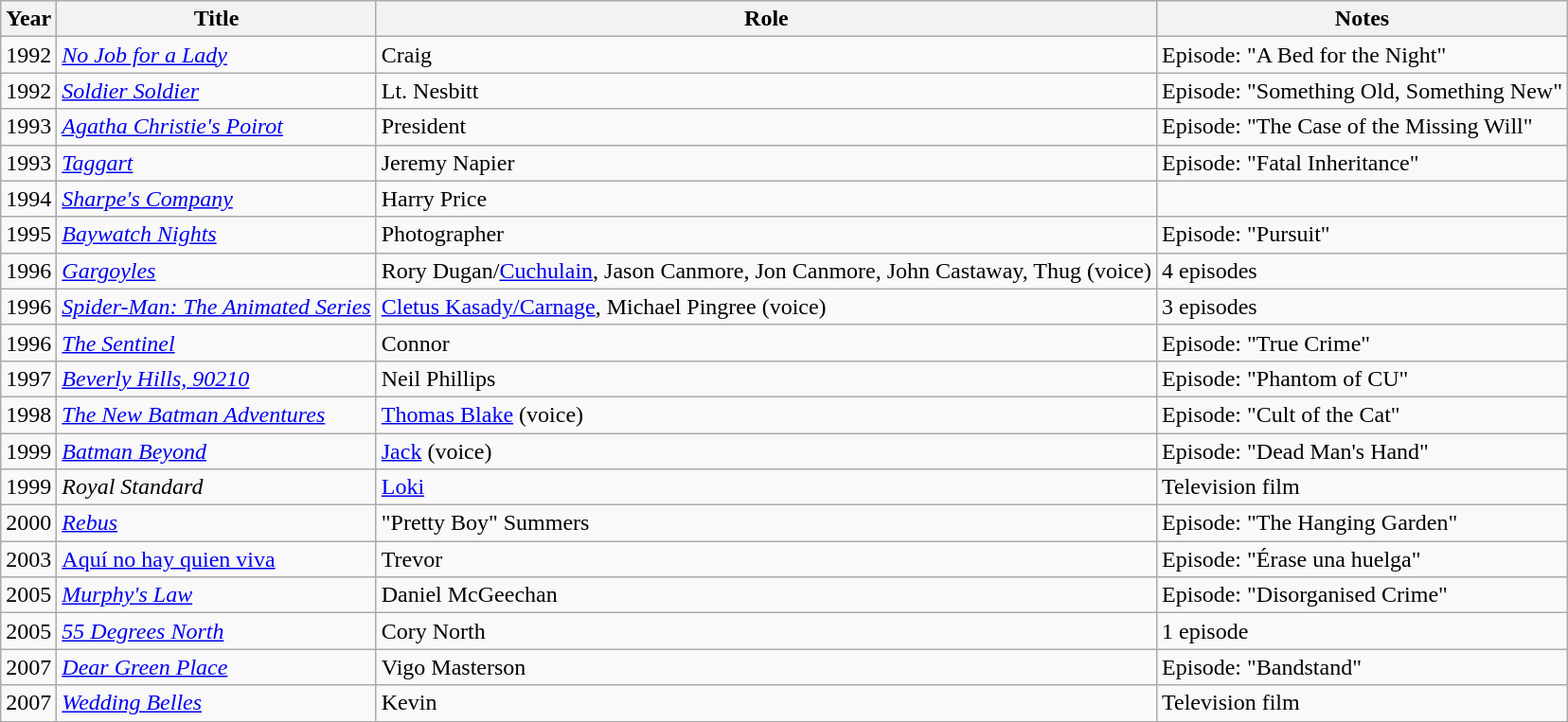<table class="wikitable">
<tr>
<th>Year</th>
<th>Title</th>
<th>Role</th>
<th>Notes</th>
</tr>
<tr>
<td>1992</td>
<td><em><a href='#'>No Job for a Lady</a></em></td>
<td>Craig</td>
<td>Episode: "A Bed for the Night"</td>
</tr>
<tr>
<td>1992</td>
<td><em><a href='#'>Soldier Soldier</a></em></td>
<td>Lt. Nesbitt</td>
<td>Episode: "Something Old, Something New"</td>
</tr>
<tr>
<td>1993</td>
<td><em><a href='#'>Agatha Christie's Poirot</a></em></td>
<td>President</td>
<td>Episode: "The Case of the Missing Will"</td>
</tr>
<tr>
<td>1993</td>
<td><em><a href='#'>Taggart</a></em></td>
<td>Jeremy Napier</td>
<td>Episode: "Fatal Inheritance"</td>
</tr>
<tr>
<td>1994</td>
<td><em><a href='#'>Sharpe's Company</a></em></td>
<td>Harry Price</td>
<td></td>
</tr>
<tr>
<td>1995</td>
<td><em><a href='#'>Baywatch Nights</a></em></td>
<td>Photographer</td>
<td>Episode: "Pursuit"</td>
</tr>
<tr>
<td>1996</td>
<td><em><a href='#'>Gargoyles</a></em></td>
<td>Rory Dugan/<a href='#'>Cuchulain</a>, Jason Canmore, Jon Canmore, John Castaway, Thug (voice)</td>
<td>4 episodes</td>
</tr>
<tr>
<td>1996</td>
<td><em><a href='#'>Spider-Man: The Animated Series</a></em></td>
<td><a href='#'>Cletus Kasady/Carnage</a>, Michael Pingree (voice)</td>
<td>3 episodes</td>
</tr>
<tr>
<td>1996</td>
<td><em><a href='#'>The Sentinel</a></em></td>
<td>Connor</td>
<td>Episode: "True Crime"</td>
</tr>
<tr>
<td>1997</td>
<td><em><a href='#'>Beverly Hills, 90210</a></em></td>
<td>Neil Phillips</td>
<td>Episode: "Phantom of CU"</td>
</tr>
<tr>
<td>1998</td>
<td><em><a href='#'>The New Batman Adventures</a></em></td>
<td><a href='#'>Thomas Blake</a> (voice)</td>
<td>Episode: "Cult of the Cat"</td>
</tr>
<tr>
<td>1999</td>
<td><em><a href='#'>Batman Beyond</a></em></td>
<td><a href='#'>Jack</a> (voice)</td>
<td>Episode: "Dead Man's Hand"</td>
</tr>
<tr>
<td>1999</td>
<td><em>Royal Standard</em></td>
<td><a href='#'>Loki</a></td>
<td>Television film</td>
</tr>
<tr>
<td>2000</td>
<td><em><a href='#'>Rebus</a></em></td>
<td>"Pretty Boy" Summers</td>
<td>Episode: "The Hanging Garden"</td>
</tr>
<tr>
<td>2003</td>
<td><a href='#'>Aquí no hay quien viva</a></td>
<td>Trevor</td>
<td>Episode: "Érase una huelga"</td>
</tr>
<tr>
<td>2005</td>
<td><em><a href='#'>Murphy's Law</a></em></td>
<td>Daniel McGeechan</td>
<td>Episode: "Disorganised Crime"</td>
</tr>
<tr>
<td>2005</td>
<td><em><a href='#'>55 Degrees North</a></em></td>
<td>Cory North</td>
<td>1 episode</td>
</tr>
<tr>
<td>2007</td>
<td><em><a href='#'>Dear Green Place</a></em></td>
<td>Vigo Masterson</td>
<td>Episode: "Bandstand"</td>
</tr>
<tr>
<td>2007</td>
<td><em><a href='#'>Wedding Belles</a></em></td>
<td>Kevin</td>
<td>Television film</td>
</tr>
</table>
